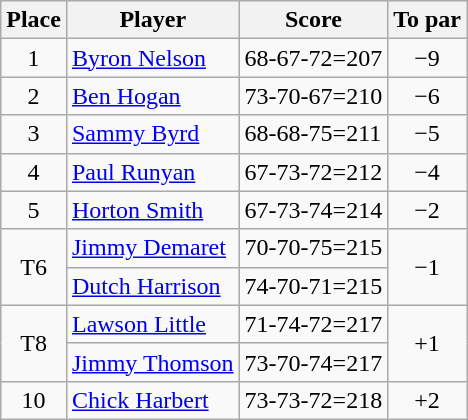<table class="wikitable">
<tr>
<th>Place</th>
<th>Player</th>
<th>Score</th>
<th>To par</th>
</tr>
<tr>
<td align="center">1</td>
<td> <a href='#'>Byron Nelson</a></td>
<td>68-67-72=207</td>
<td align="center">−9</td>
</tr>
<tr>
<td align="center">2</td>
<td> <a href='#'>Ben Hogan</a></td>
<td>73-70-67=210</td>
<td align="center">−6</td>
</tr>
<tr>
<td align="center">3</td>
<td> <a href='#'>Sammy Byrd</a></td>
<td>68-68-75=211</td>
<td align="center">−5</td>
</tr>
<tr>
<td align="center">4</td>
<td> <a href='#'>Paul Runyan</a></td>
<td>67-73-72=212</td>
<td align="center">−4</td>
</tr>
<tr>
<td align="center">5</td>
<td> <a href='#'>Horton Smith</a></td>
<td>67-73-74=214</td>
<td align="center">−2</td>
</tr>
<tr>
<td rowspan=2 align="center">T6</td>
<td> <a href='#'>Jimmy Demaret</a></td>
<td>70-70-75=215</td>
<td rowspan=2 align="center">−1</td>
</tr>
<tr>
<td> <a href='#'>Dutch Harrison</a></td>
<td>74-70-71=215</td>
</tr>
<tr>
<td rowspan=2 align="center">T8</td>
<td> <a href='#'>Lawson Little</a></td>
<td>71-74-72=217</td>
<td rowspan=2 align="center">+1</td>
</tr>
<tr>
<td> <a href='#'>Jimmy Thomson</a></td>
<td>73-70-74=217</td>
</tr>
<tr>
<td align="center">10</td>
<td> <a href='#'>Chick Harbert</a></td>
<td>73-73-72=218</td>
<td align="center">+2</td>
</tr>
</table>
